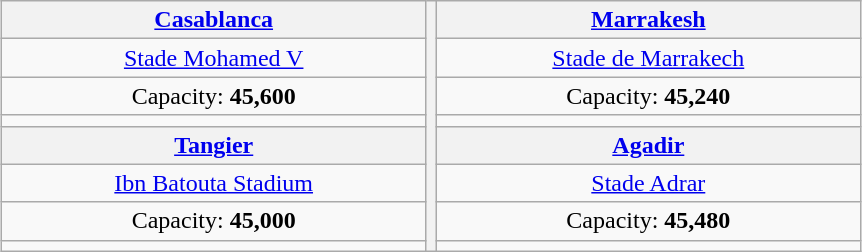<table class=wikitable style="text-align:center;margin:1em auto;">
<tr>
<th width=275><a href='#'>Casablanca</a></th>
<th rowspan=8><br></th>
<th width=275><a href='#'>Marrakesh</a></th>
</tr>
<tr>
<td><a href='#'>Stade Mohamed V</a></td>
<td><a href='#'>Stade de Marrakech</a></td>
</tr>
<tr>
<td>Capacity: <strong>45,600</strong></td>
<td>Capacity: <strong>45,240</strong></td>
</tr>
<tr>
<td></td>
<td></td>
</tr>
<tr>
<th><a href='#'>Tangier</a></th>
<th><a href='#'>Agadir</a></th>
</tr>
<tr>
<td><a href='#'>Ibn Batouta Stadium</a></td>
<td><a href='#'>Stade Adrar</a></td>
</tr>
<tr>
<td>Capacity: <strong>45,000</strong></td>
<td>Capacity: <strong>45,480</strong></td>
</tr>
<tr>
<td></td>
<td></td>
</tr>
</table>
